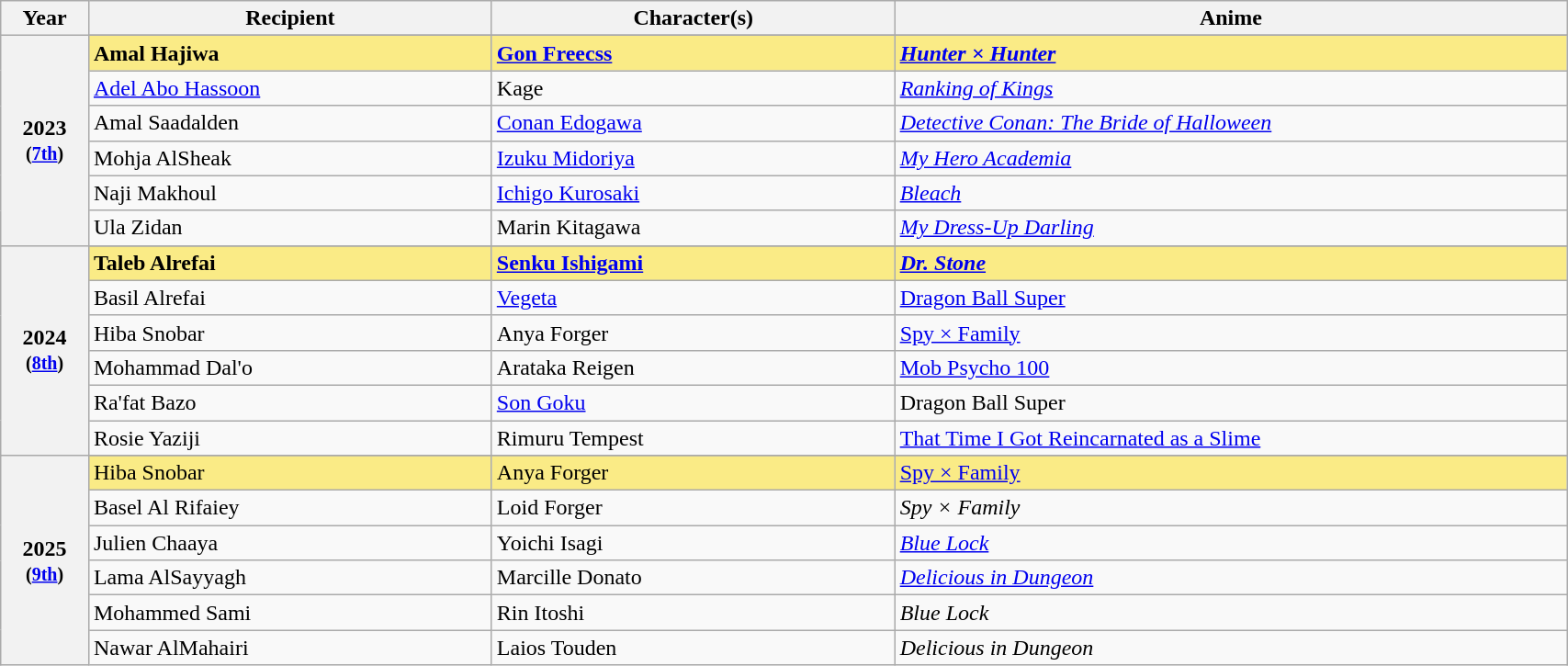<table class="wikitable" style="width:90%;">
<tr>
<th style="width:3%;">Year</th>
<th style="width:15%;">Recipient</th>
<th style="width:15%;">Character(s)</th>
<th style="width:25%;">Anime</th>
</tr>
<tr>
<th rowspan="7" style="text-align:center;">2023 <br><small>(<a href='#'>7th</a>)</small><br></th>
</tr>
<tr style="background:#FAEB86;">
<td><strong>Amal Hajiwa</strong></td>
<td><strong><a href='#'>Gon Freecss</a></strong></td>
<td><strong><em><a href='#'>Hunter × Hunter</a></em></strong></td>
</tr>
<tr>
<td><a href='#'>Adel Abo Hassoon</a></td>
<td>Kage</td>
<td><em><a href='#'>Ranking of Kings</a></em></td>
</tr>
<tr>
<td>Amal Saadalden</td>
<td><a href='#'>Conan Edogawa</a></td>
<td><em><a href='#'>Detective Conan: The Bride of Halloween</a></em></td>
</tr>
<tr>
<td>Mohja AlSheak</td>
<td><a href='#'>Izuku Midoriya</a></td>
<td><em><a href='#'>My Hero Academia</a></em> </td>
</tr>
<tr>
<td>Naji Makhoul</td>
<td><a href='#'>Ichigo Kurosaki</a></td>
<td><em><a href='#'>Bleach</a></em> </td>
</tr>
<tr>
<td>Ula Zidan</td>
<td>Marin Kitagawa</td>
<td><em><a href='#'>My Dress-Up Darling</a></em></td>
</tr>
<tr>
<th rowspan="7" style="text-align:center;">2024 <br><small>(<a href='#'>8th</a>)</small><br></th>
</tr>
<tr style="background:#FAEB86;">
<td><strong>Taleb Alrefai</strong></td>
<td><strong><a href='#'>Senku Ishigami</a></strong></td>
<td><strong><em><a href='#'>Dr. Stone</a><em> <strong></td>
</tr>
<tr>
<td>Basil Alrefai</td>
<td><a href='#'>Vegeta</a></td>
<td></em><a href='#'>Dragon Ball Super</a><em></td>
</tr>
<tr>
<td>Hiba Snobar</td>
<td>Anya Forger</td>
<td></em><a href='#'>Spy × Family</a><em> </td>
</tr>
<tr>
<td>Mohammad Dal'o</td>
<td>Arataka Reigen</td>
<td></em><a href='#'>Mob Psycho 100</a><em></td>
</tr>
<tr>
<td>Ra'fat Bazo</td>
<td><a href='#'>Son Goku</a></td>
<td></em>Dragon Ball Super<em></td>
</tr>
<tr>
<td>Rosie Yaziji</td>
<td>Rimuru Tempest</td>
<td></em><a href='#'>That Time I Got Reincarnated as a Slime</a><em> </td>
</tr>
<tr>
<th rowspan="7" style="text-align:center;">2025 <br><small>(<a href='#'>9th</a>)</small><br></th>
</tr>
<tr style="background:#FAEB86;">
<td></strong>Hiba Snobar<strong></td>
<td></strong>Anya Forger<strong></td>
<td></em></strong><a href='#'>Spy × Family</a></em> </strong></td>
</tr>
<tr>
<td>Basel Al Rifaiey</td>
<td>Loid Forger</td>
<td><em>Spy × Family</em> </td>
</tr>
<tr>
<td>Julien Chaaya</td>
<td>Yoichi Isagi</td>
<td><em><a href='#'>Blue Lock</a></em> </td>
</tr>
<tr>
<td>Lama AlSayyagh</td>
<td>Marcille Donato</td>
<td><em><a href='#'>Delicious in Dungeon</a></em></td>
</tr>
<tr>
<td>Mohammed Sami</td>
<td>Rin Itoshi</td>
<td><em>Blue Lock</em> </td>
</tr>
<tr>
<td>Nawar AlMahairi</td>
<td>Laios Touden</td>
<td><em>Delicious in Dungeon</em></td>
</tr>
</table>
